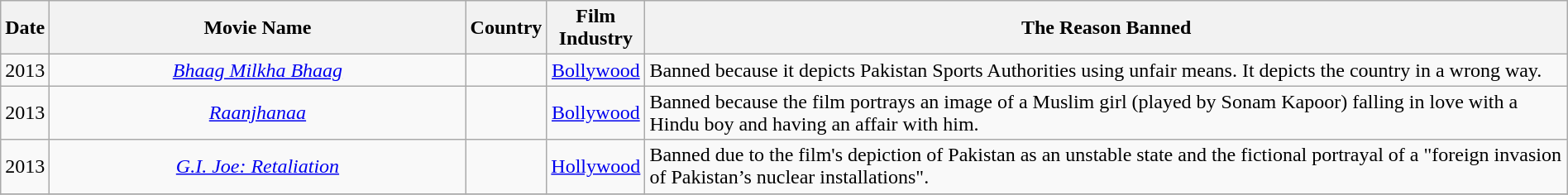<table class="wikitable sortable" style="width:100%;">
<tr>
<th style="width:3%;">Date</th>
<th style="width:27%;">Movie Name</th>
<th style="width:05%;">Country</th>
<th style="width:5%;">Film Industry</th>
<th class="unsortable" style="width:60%;" !>The Reason Banned</th>
</tr>
<tr>
<td align="center">2013</td>
<td align="center"><em><a href='#'>Bhaag Milkha Bhaag</a></em></td>
<td align="center"></td>
<td align="center"><a href='#'>Bollywood</a></td>
<td>Banned because it depicts Pakistan Sports Authorities using unfair means. It depicts the country in a wrong way.</td>
</tr>
<tr>
<td align="center">2013</td>
<td align="center"><em><a href='#'>Raanjhanaa</a></em></td>
<td align="center"></td>
<td align="center"><a href='#'>Bollywood</a></td>
<td>Banned because the film portrays an image of a Muslim girl (played by Sonam Kapoor) falling in love with a Hindu boy and having an affair with him.</td>
</tr>
<tr>
<td align="center">2013</td>
<td align="center"><em><a href='#'>G.I. Joe: Retaliation</a></em></td>
<td align="center"></td>
<td align="center"><a href='#'>Hollywood</a></td>
<td>Banned due to the film's depiction of Pakistan as an unstable state and the fictional portrayal of a "foreign invasion of Pakistan’s nuclear installations".</td>
</tr>
<tr>
</tr>
</table>
